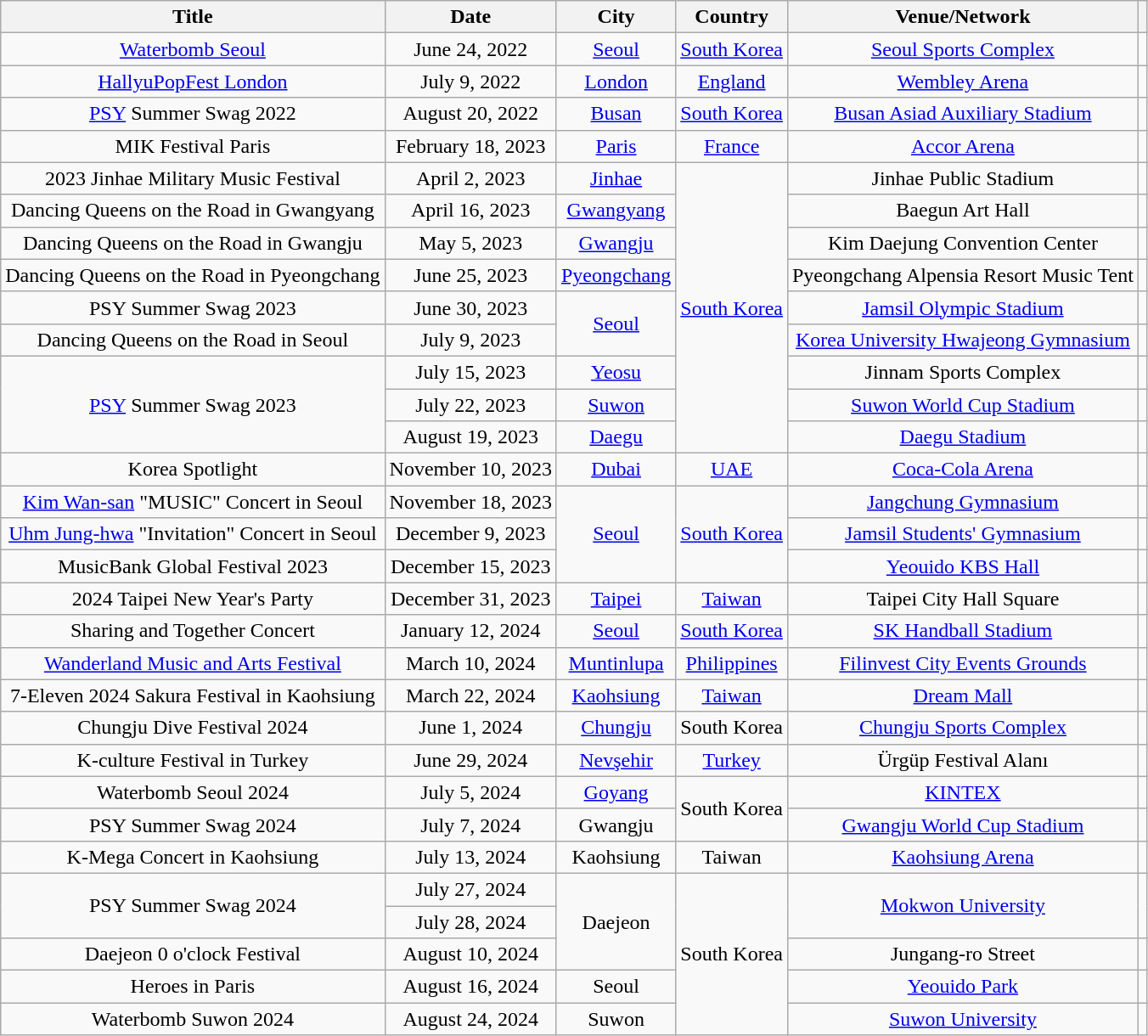<table class="wikitable" style="text-align:center">
<tr>
<th>Title</th>
<th>Date</th>
<th>City</th>
<th>Country</th>
<th>Venue/Network</th>
<th></th>
</tr>
<tr>
<td><a href='#'>Waterbomb Seoul</a></td>
<td>June 24, 2022</td>
<td><a href='#'>Seoul</a></td>
<td><a href='#'>South Korea</a></td>
<td><a href='#'>Seoul Sports Complex</a></td>
<td></td>
</tr>
<tr>
<td><a href='#'>HallyuPopFest London</a></td>
<td>July 9, 2022</td>
<td><a href='#'>London</a></td>
<td><a href='#'>England</a></td>
<td><a href='#'>Wembley Arena</a></td>
<td></td>
</tr>
<tr>
<td><a href='#'>PSY</a> Summer Swag 2022</td>
<td>August 20, 2022</td>
<td><a href='#'>Busan</a></td>
<td><a href='#'>South Korea</a></td>
<td><a href='#'>Busan Asiad Auxiliary Stadium</a></td>
<td></td>
</tr>
<tr>
<td>MIK Festival Paris</td>
<td>February 18, 2023</td>
<td><a href='#'>Paris</a></td>
<td><a href='#'>France</a></td>
<td><a href='#'>Accor Arena</a></td>
<td></td>
</tr>
<tr>
<td>2023 Jinhae Military Music Festival</td>
<td>April 2, 2023</td>
<td><a href='#'>Jinhae</a></td>
<td rowspan="9"><a href='#'>South Korea</a></td>
<td>Jinhae Public Stadium</td>
<td></td>
</tr>
<tr>
<td>Dancing Queens on the Road in Gwangyang</td>
<td>April 16, 2023</td>
<td><a href='#'>Gwangyang</a></td>
<td>Baegun Art Hall</td>
<td></td>
</tr>
<tr>
<td>Dancing Queens on the Road in Gwangju</td>
<td>May 5, 2023</td>
<td><a href='#'>Gwangju</a></td>
<td>Kim Daejung Convention Center</td>
<td></td>
</tr>
<tr>
<td>Dancing Queens on the Road in Pyeongchang</td>
<td>June 25, 2023</td>
<td><a href='#'>Pyeongchang</a></td>
<td>Pyeongchang Alpensia Resort Music Tent</td>
<td></td>
</tr>
<tr>
<td>PSY Summer Swag 2023</td>
<td>June 30, 2023</td>
<td rowspan="2"><a href='#'>Seoul</a></td>
<td><a href='#'>Jamsil Olympic Stadium</a></td>
<td></td>
</tr>
<tr>
<td>Dancing Queens on the Road in Seoul</td>
<td>July 9, 2023</td>
<td><a href='#'>Korea University Hwajeong Gymnasium</a></td>
<td></td>
</tr>
<tr>
<td rowspan="3"><a href='#'>PSY</a> Summer Swag 2023</td>
<td>July 15, 2023</td>
<td><a href='#'>Yeosu</a></td>
<td>Jinnam Sports Complex</td>
<td></td>
</tr>
<tr>
<td>July 22, 2023</td>
<td><a href='#'>Suwon</a></td>
<td><a href='#'>Suwon World Cup Stadium</a></td>
<td></td>
</tr>
<tr>
<td>August 19, 2023</td>
<td><a href='#'>Daegu</a></td>
<td><a href='#'>Daegu Stadium</a></td>
<td></td>
</tr>
<tr>
<td>Korea Spotlight</td>
<td>November 10, 2023</td>
<td><a href='#'>Dubai</a></td>
<td><a href='#'>UAE</a></td>
<td><a href='#'>Coca-Cola Arena</a></td>
<td></td>
</tr>
<tr>
<td><a href='#'>Kim Wan-san</a> "MUSIC" Concert in Seoul</td>
<td>November 18, 2023</td>
<td rowspan="3"><a href='#'>Seoul</a></td>
<td rowspan="3"><a href='#'>South Korea</a></td>
<td><a href='#'>Jangchung Gymnasium</a></td>
<td></td>
</tr>
<tr>
<td><a href='#'>Uhm Jung-hwa</a> "Invitation" Concert in Seoul</td>
<td>December 9, 2023</td>
<td><a href='#'>Jamsil Students' Gymnasium</a></td>
<td></td>
</tr>
<tr>
<td>MusicBank Global Festival 2023</td>
<td>December 15, 2023</td>
<td><a href='#'>Yeouido KBS Hall</a></td>
<td></td>
</tr>
<tr>
<td>2024 Taipei New Year's Party</td>
<td>December 31, 2023</td>
<td><a href='#'>Taipei</a></td>
<td><a href='#'>Taiwan</a></td>
<td>Taipei City Hall Square</td>
<td></td>
</tr>
<tr>
<td>Sharing and Together Concert</td>
<td>January 12, 2024</td>
<td><a href='#'>Seoul</a></td>
<td><a href='#'>South Korea</a></td>
<td><a href='#'>SK Handball Stadium</a></td>
<td></td>
</tr>
<tr>
<td><a href='#'>Wanderland Music and Arts Festival</a></td>
<td>March 10, 2024</td>
<td><a href='#'>Muntinlupa</a></td>
<td><a href='#'>Philippines</a></td>
<td><a href='#'>Filinvest City Events Grounds</a></td>
<td></td>
</tr>
<tr>
<td>7-Eleven 2024 Sakura Festival in Kaohsiung</td>
<td>March 22, 2024</td>
<td><a href='#'>Kaohsiung</a></td>
<td><a href='#'>Taiwan</a></td>
<td><a href='#'>Dream Mall</a></td>
<td></td>
</tr>
<tr>
<td>Chungju Dive Festival 2024</td>
<td>June 1, 2024</td>
<td><a href='#'>Chungju</a></td>
<td>South Korea</td>
<td><a href='#'>Chungju Sports Complex</a></td>
<td></td>
</tr>
<tr>
<td>K-culture Festival in Turkey</td>
<td>June 29, 2024</td>
<td><a href='#'>Nevşehir</a></td>
<td><a href='#'>Turkey</a></td>
<td>Ürgüp Festival Alanı</td>
<td></td>
</tr>
<tr>
<td>Waterbomb Seoul 2024</td>
<td>July 5, 2024</td>
<td><a href='#'>Goyang</a></td>
<td rowspan="2">South Korea</td>
<td><a href='#'>KINTEX</a></td>
<td></td>
</tr>
<tr>
<td>PSY Summer Swag 2024</td>
<td>July 7, 2024</td>
<td>Gwangju</td>
<td><a href='#'>Gwangju World Cup Stadium</a></td>
</tr>
<tr>
<td>K-Mega Concert in Kaohsiung</td>
<td>July 13, 2024</td>
<td>Kaohsiung</td>
<td>Taiwan</td>
<td><a href='#'>Kaohsiung Arena</a></td>
<td></td>
</tr>
<tr>
<td rowspan="2">PSY Summer Swag 2024</td>
<td>July 27, 2024</td>
<td rowspan="3">Daejeon</td>
<td rowspan="5">South Korea</td>
<td rowspan="2"><a href='#'>Mokwon University</a></td>
<td rowspan="2"></td>
</tr>
<tr>
<td>July 28, 2024</td>
</tr>
<tr>
<td>Daejeon 0 o'clock Festival</td>
<td>August 10, 2024</td>
<td>Jungang-ro Street</td>
<td></td>
</tr>
<tr>
<td>Heroes in Paris</td>
<td>August 16, 2024</td>
<td>Seoul</td>
<td><a href='#'>Yeouido Park</a></td>
<td></td>
</tr>
<tr>
<td>Waterbomb Suwon 2024</td>
<td>August 24, 2024</td>
<td>Suwon</td>
<td><a href='#'>Suwon University</a></td>
</tr>
</table>
